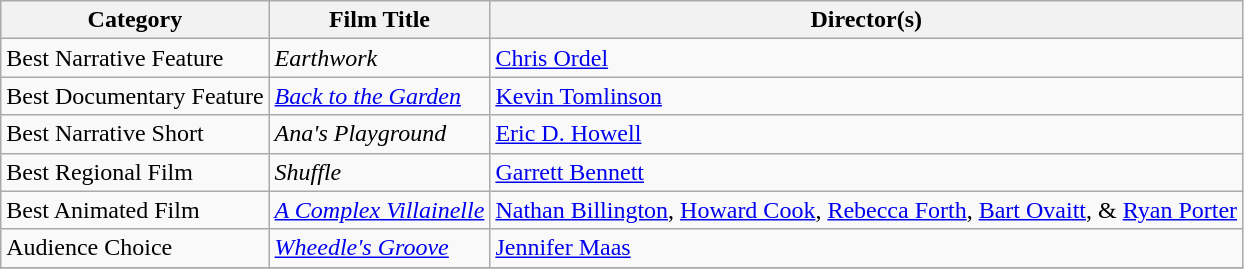<table class="wikitable">
<tr>
<th>Category</th>
<th>Film Title</th>
<th>Director(s)</th>
</tr>
<tr>
<td>Best Narrative Feature</td>
<td><em>Earthwork</em></td>
<td><a href='#'>Chris Ordel</a></td>
</tr>
<tr>
<td>Best Documentary Feature</td>
<td><em><a href='#'>Back to the Garden</a></em></td>
<td><a href='#'>Kevin Tomlinson</a></td>
</tr>
<tr>
<td>Best Narrative Short</td>
<td><em>Ana's Playground</em></td>
<td><a href='#'>Eric D. Howell</a></td>
</tr>
<tr>
<td>Best Regional Film</td>
<td><em>Shuffle</em></td>
<td><a href='#'>Garrett Bennett</a></td>
</tr>
<tr>
<td>Best Animated Film</td>
<td><em><a href='#'>A Complex Villainelle</a></em></td>
<td><a href='#'>Nathan Billington</a>, <a href='#'>Howard Cook</a>, <a href='#'>Rebecca Forth</a>, <a href='#'>Bart Ovaitt</a>, & <a href='#'>Ryan Porter</a></td>
</tr>
<tr>
<td>Audience Choice</td>
<td><em><a href='#'>Wheedle's Groove</a></em></td>
<td><a href='#'>Jennifer Maas</a></td>
</tr>
<tr>
</tr>
</table>
